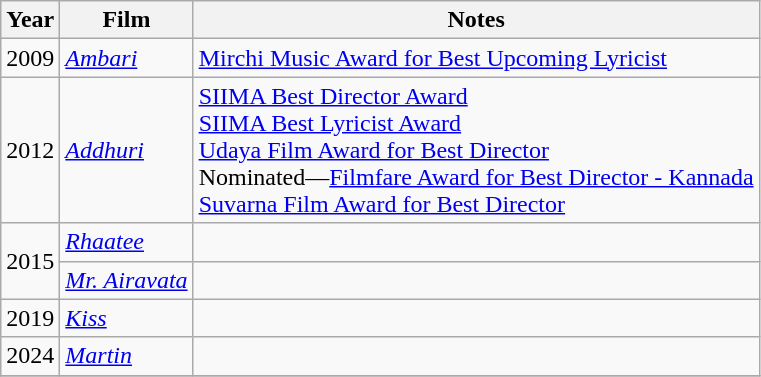<table class="wikitable">
<tr>
<th>Year</th>
<th>Film</th>
<th>Notes</th>
</tr>
<tr>
<td>2009</td>
<td><em><a href='#'>Ambari</a></em></td>
<td><a href='#'>Mirchi Music Award for Best Upcoming Lyricist</a></td>
</tr>
<tr>
<td>2012</td>
<td><em><a href='#'>Addhuri</a></em></td>
<td><a href='#'>SIIMA Best Director Award</a> <br> <a href='#'>SIIMA Best Lyricist Award</a> <br> <a href='#'>Udaya Film Award for Best Director</a> <br> Nominated—<a href='#'>Filmfare Award for Best Director - Kannada</a> <br> <a href='#'>Suvarna Film Award for Best Director</a></td>
</tr>
<tr>
<td rowspan="2">2015</td>
<td><em><a href='#'>Rhaatee</a></em></td>
<td></td>
</tr>
<tr>
<td><em><a href='#'>Mr. Airavata</a></em></td>
<td></td>
</tr>
<tr>
<td>2019</td>
<td><em><a href='#'>Kiss</a></em></td>
<td></td>
</tr>
<tr>
<td>2024</td>
<td><em><a href='#'>Martin</a></em></td>
<td></td>
</tr>
<tr>
</tr>
</table>
